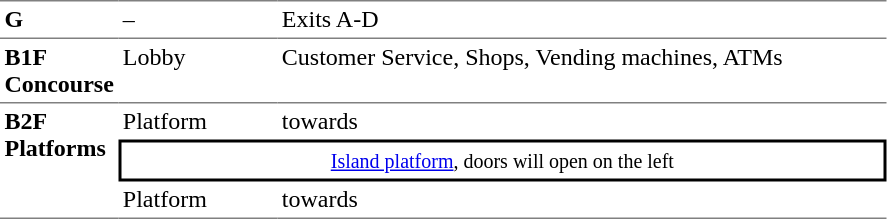<table table border=0 cellspacing=0 cellpadding=3>
<tr>
<td style="border-top:solid 1px gray;" width=50 valign=top><strong>G</strong></td>
<td style="border-top:solid 1px gray;" width=100 valign=top>–</td>
<td style="border-top:solid 1px gray;" width=390 valign=top>Exits A-D</td>
</tr>
<tr>
<td style="border-bottom:solid 1px gray; border-top:solid 1px gray;" valign=top width=50><strong>B1F<br>Concourse</strong></td>
<td style="border-bottom:solid 1px gray; border-top:solid 1px gray;" valign=top width=100>Lobby</td>
<td style="border-bottom:solid 1px gray; border-top:solid 1px gray;" valign=top width=400>Customer Service, Shops, Vending machines, ATMs</td>
</tr>
<tr>
<td style="border-bottom:solid 1px gray;" rowspan="6" valign=top><strong>B2F<br>Platforms</strong></td>
<td>Platform</td>
<td>  towards  </td>
</tr>
<tr>
<td style="border-right:solid 2px black;border-left:solid 2px black;border-top:solid 2px black;border-bottom:solid 2px black;text-align:center;" colspan=2><small><a href='#'>Island platform</a>, doors will open on the left</small></td>
</tr>
<tr>
<td style="border-bottom:solid 1px gray;">Platform</td>
<td style="border-bottom:solid 1px gray;">  towards   </td>
</tr>
</table>
